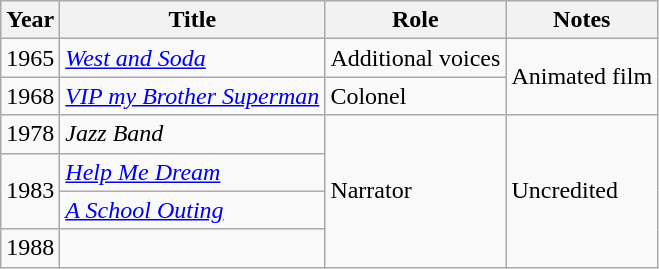<table class="wikitable plainrowheaders sortable">
<tr>
<th scope="col">Year</th>
<th scope="col">Title</th>
<th scope="col">Role</th>
<th scope="col">Notes</th>
</tr>
<tr>
<td>1965</td>
<td><em><a href='#'>West and Soda</a></em></td>
<td>Additional voices</td>
<td rowspan="2">Animated film</td>
</tr>
<tr>
<td>1968</td>
<td><em><a href='#'>VIP my Brother Superman</a></em></td>
<td>Colonel</td>
</tr>
<tr>
<td>1978</td>
<td><em>Jazz Band</em></td>
<td rowspan="4">Narrator</td>
<td rowspan="4">Uncredited</td>
</tr>
<tr>
<td rowspan=2>1983</td>
<td><em><a href='#'>Help Me Dream</a></em></td>
</tr>
<tr>
<td><em><a href='#'>A School Outing</a></em></td>
</tr>
<tr>
<td>1988</td>
<td><em></td>
</tr>
</table>
